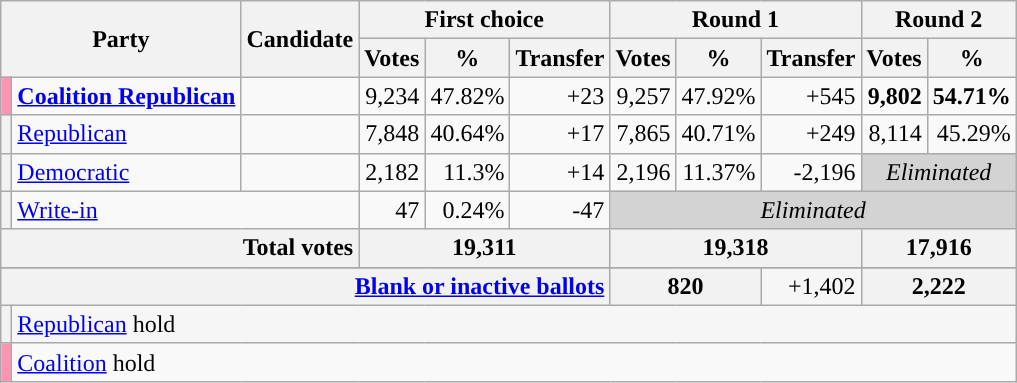<table class="wikitable sortable" style="text-align:right">
<tr>
<th colspan=2 rowspan=2>Party</th>
<th rowspan=2>Candidate</th>
<th colspan=3>First choice</th>
<th colspan=3>Round 1</th>
<th colspan=3>Round 2</th>
</tr>
<tr>
<th>Votes</th>
<th>%</th>
<th>Transfer</th>
<th>Votes</th>
<th>%</th>
<th>Transfer</th>
<th>Votes</th>
<th>%</th>
</tr>
<tr>
<th style="background-color:#ff95b3ff"></th>
<td style="text-align:left"><strong><a href='#'>Coalition Republican</a></strong></td>
<td style="text-align:left" scope="row"><strong></strong></td>
<td>9,234</td>
<td>47.82%</td>
<td>+23</td>
<td>9,257</td>
<td>47.92%</td>
<td>+545</td>
<td><strong>9,802 </strong></td>
<td><strong>54.71%</strong></td>
</tr>
<tr>
<th style="background-color:"></th>
<td style="text-align:left"><a href='#'>Republican</a></td>
<td style="text-align:left" scope="row"></td>
<td>7,848</td>
<td>40.64%</td>
<td>+17</td>
<td>7,865</td>
<td>40.71%</td>
<td>+249</td>
<td>8,114</td>
<td>45.29%</td>
</tr>
<tr>
<th style="background-color:"></th>
<td style="text-align:left"><a href='#'>Democratic</a></td>
<td style="text-align:left" scope="row"></td>
<td>2,182</td>
<td>11.3%</td>
<td>+14</td>
<td>2,196</td>
<td>11.37%</td>
<td>-2,196</td>
<td colspan="2"  style="background:lightgrey; text-align:center;"><em>Eliminated</em></td>
</tr>
<tr>
<th style="background-color:"></th>
<td style="text-align:left" colspan=2><a href='#'>Write-in</a></td>
<td>47</td>
<td>0.24%</td>
<td>-47</td>
<td colspan="5"  style="background:lightgrey; text-align:center;"><em>Eliminated</em></td>
</tr>
<tr class="sortbottom" style="background-color:#F6F6F6">
<th colspan=3 scope="row" style="text-align:right;"><strong>Total votes</strong></th>
<th colspan=3><strong>19,311</strong></th>
<th colspan=3><strong>19,318</strong></th>
<th colspan=3><strong>17,916</strong></th>
</tr>
<tr class="sortbottom">
</tr>
<tr class="sortbottom" style="background-color:#F6F6F6">
<th colspan=6 scope="row" style="text-align:right;"><a href='#'>Blank or inactive ballots</a></th>
<th colspan=2>820</th>
<td>+1,402</td>
<th colspan=2>2,222</th>
</tr>
<tr class="sortbottom" style="background:#f6f6f6;">
<th style="background-color:"></th>
<td colspan="13" style="text-align:left"><a href='#'>Republican</a> hold</td>
</tr>
<tr>
<th style="background-color:#ff95b3ff"></th>
<td colspan="13" style="text-align:left"><a href='#'>Coalition</a> hold</td>
</tr>
</table>
